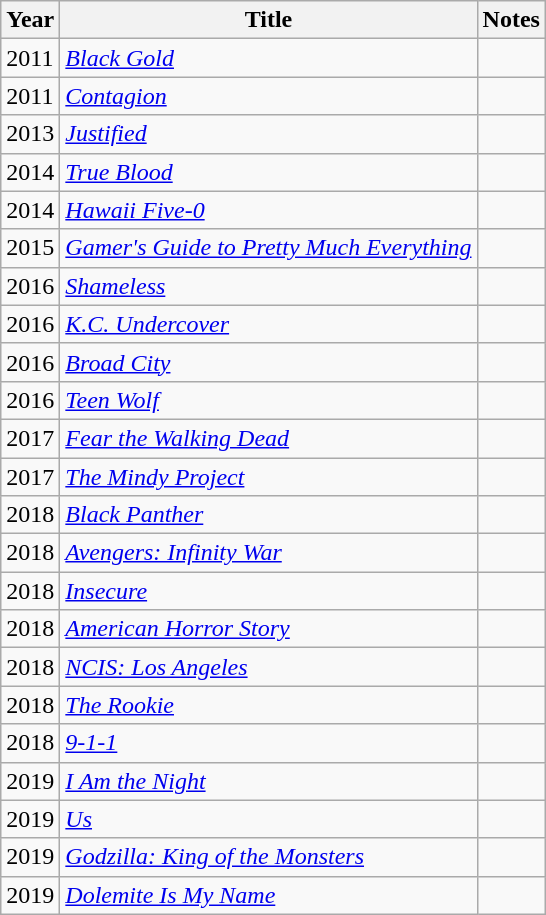<table class = "wikitable sortable">
<tr>
<th>Year</th>
<th>Title</th>
<th>Notes</th>
</tr>
<tr>
<td>2011</td>
<td><em><a href='#'>Black Gold</a></em></td>
<td></td>
</tr>
<tr>
<td>2011</td>
<td><em><a href='#'>Contagion</a></em></td>
<td></td>
</tr>
<tr>
<td>2013</td>
<td><em><a href='#'>Justified</a></em></td>
<td></td>
</tr>
<tr>
<td>2014</td>
<td><em><a href='#'>True Blood</a></em></td>
<td></td>
</tr>
<tr>
<td>2014</td>
<td><em><a href='#'>Hawaii Five-0</a></em></td>
<td></td>
</tr>
<tr>
<td>2015</td>
<td><em><a href='#'>Gamer's Guide to Pretty Much Everything</a></em></td>
<td></td>
</tr>
<tr>
<td>2016</td>
<td><em><a href='#'>Shameless</a></em></td>
<td></td>
</tr>
<tr>
<td>2016</td>
<td><em><a href='#'>K.C. Undercover</a></em></td>
<td></td>
</tr>
<tr>
<td>2016</td>
<td><em><a href='#'>Broad City</a></em></td>
<td></td>
</tr>
<tr>
<td>2016</td>
<td><em><a href='#'>Teen Wolf</a></em></td>
<td></td>
</tr>
<tr>
<td>2017</td>
<td><em><a href='#'>Fear the Walking Dead</a></em></td>
<td></td>
</tr>
<tr>
<td>2017</td>
<td><em><a href='#'>The Mindy Project</a></em></td>
<td></td>
</tr>
<tr>
<td>2018</td>
<td><em><a href='#'>Black Panther</a></em></td>
<td></td>
</tr>
<tr>
<td>2018</td>
<td><em><a href='#'>Avengers: Infinity War</a></em></td>
<td></td>
</tr>
<tr>
<td>2018</td>
<td><em><a href='#'>Insecure</a></em></td>
<td></td>
</tr>
<tr>
<td>2018</td>
<td><em><a href='#'>American Horror Story</a></em></td>
<td></td>
</tr>
<tr>
<td>2018</td>
<td><em><a href='#'>NCIS: Los Angeles</a></em></td>
<td></td>
</tr>
<tr>
<td>2018</td>
<td><em><a href='#'>The Rookie</a></em></td>
<td></td>
</tr>
<tr>
<td>2018</td>
<td><em><a href='#'>9-1-1</a></em></td>
<td></td>
</tr>
<tr>
<td>2019</td>
<td><em><a href='#'>I Am the Night</a></em></td>
<td></td>
</tr>
<tr>
<td>2019</td>
<td><em><a href='#'>Us</a></em></td>
<td></td>
</tr>
<tr>
<td>2019</td>
<td><em><a href='#'>Godzilla: King of the Monsters</a></em></td>
<td></td>
</tr>
<tr>
<td>2019</td>
<td><em><a href='#'>Dolemite Is My Name</a></em></td>
<td></td>
</tr>
</table>
